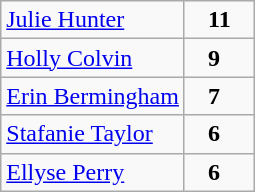<table class="wikitable">
<tr>
<td> <a href='#'>Julie Hunter</a></td>
<td>    <strong>11</strong>   </td>
</tr>
<tr>
<td> <a href='#'>Holly Colvin</a></td>
<td>    <strong>9</strong>   </td>
</tr>
<tr>
<td> <a href='#'>Erin Bermingham</a></td>
<td>   <strong>7</strong>   </td>
</tr>
<tr>
<td> <a href='#'>Stafanie Taylor</a></td>
<td>    <strong>6</strong>   </td>
</tr>
<tr>
<td> <a href='#'>Ellyse Perry</a></td>
<td>    <strong>6</strong>   </td>
</tr>
</table>
